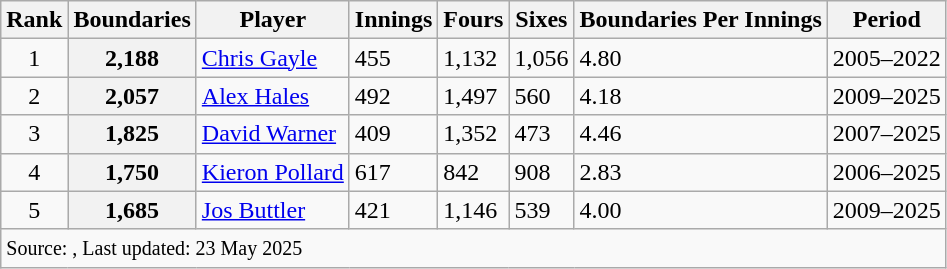<table class="wikitable sortable">
<tr>
<th>Rank</th>
<th>Boundaries</th>
<th>Player</th>
<th>Innings</th>
<th>Fours</th>
<th>Sixes</th>
<th>Boundaries Per Innings</th>
<th>Period</th>
</tr>
<tr>
<td align=center>1</td>
<th>2,188</th>
<td> <a href='#'>Chris Gayle</a></td>
<td>455</td>
<td>1,132</td>
<td>1,056</td>
<td>4.80</td>
<td>2005–2022</td>
</tr>
<tr>
<td align=center>2</td>
<th>2,057</th>
<td> <a href='#'>Alex Hales</a></td>
<td>492</td>
<td>1,497</td>
<td>560</td>
<td>4.18</td>
<td>2009–2025</td>
</tr>
<tr>
<td align=center>3</td>
<th>1,825</th>
<td> <a href='#'>David Warner</a></td>
<td>409</td>
<td>1,352</td>
<td>473</td>
<td>4.46</td>
<td>2007–2025</td>
</tr>
<tr>
<td align=center>4</td>
<th>1,750</th>
<td> <a href='#'>Kieron Pollard</a></td>
<td>617</td>
<td>842</td>
<td>908</td>
<td>2.83</td>
<td>2006–2025</td>
</tr>
<tr>
<td align=center>5</td>
<th>1,685</th>
<td> <a href='#'>Jos Buttler</a></td>
<td>421</td>
<td>1,146</td>
<td>539</td>
<td>4.00</td>
<td>2009–2025</td>
</tr>
<tr>
<td colspan="8"><small>Source: , Last updated: 23 May 2025</small></td>
</tr>
</table>
